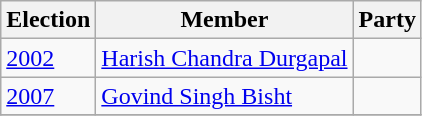<table class="wikitable sortable">
<tr>
<th>Election</th>
<th>Member</th>
<th colspan=2>Party</th>
</tr>
<tr>
<td><a href='#'>2002</a></td>
<td><a href='#'>Harish Chandra Durgapal</a></td>
<td></td>
</tr>
<tr>
<td><a href='#'>2007</a></td>
<td><a href='#'>Govind Singh Bisht</a></td>
<td></td>
</tr>
<tr>
</tr>
</table>
